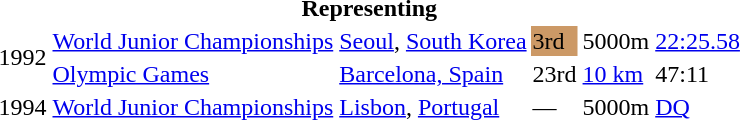<table>
<tr>
<th colspan="6">Representing </th>
</tr>
<tr>
<td rowspan=2>1992</td>
<td><a href='#'>World Junior Championships</a></td>
<td><a href='#'>Seoul</a>, <a href='#'>South Korea</a></td>
<td bgcolor="cc9966">3rd</td>
<td>5000m</td>
<td><a href='#'>22:25.58</a></td>
</tr>
<tr>
<td><a href='#'>Olympic Games</a></td>
<td><a href='#'>Barcelona, Spain</a></td>
<td>23rd</td>
<td><a href='#'>10 km</a></td>
<td>47:11</td>
</tr>
<tr>
<td>1994</td>
<td><a href='#'>World Junior Championships</a></td>
<td><a href='#'>Lisbon</a>, <a href='#'>Portugal</a></td>
<td>—</td>
<td>5000m</td>
<td><a href='#'>DQ</a></td>
</tr>
</table>
